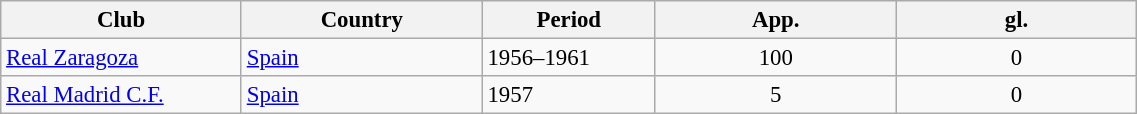<table class="wikitable"  style="font-size:95%; width:60%;">
<tr>
<th style="width:100px;">Club</th>
<th style="width:100px;">Country</th>
<th width="70">Period</th>
<th style="width:100px;">App.</th>
<th style="width:100px;">gl.</th>
</tr>
<tr>
<td><a href='#'>Real Zaragoza</a></td>
<td> <a href='#'>Spain</a></td>
<td>1956–1961</td>
<td align=center>100</td>
<td align=center>0</td>
</tr>
<tr>
<td><a href='#'>Real Madrid C.F.</a></td>
<td> <a href='#'>Spain</a></td>
<td>1957</td>
<td align=center>5</td>
<td align=center>0</td>
</tr>
</table>
